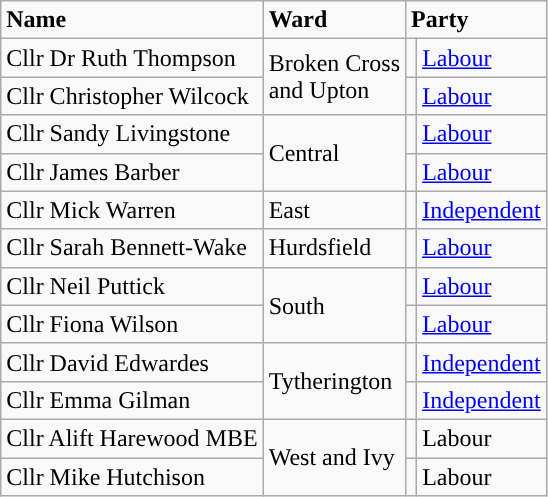<table class="wikitable">
<tr>
<td><strong>Name</strong></td>
<td><strong>Ward</strong></td>
<td width="80" colspan="2"><strong>Party</strong></td>
</tr>
<tr>
<td>Cllr Dr Ruth Thompson</td>
<td rowspan="2">Broken Cross<br>and Upton</td>
<td style="color:inherit;background:"></td>
<td><a href='#'>Labour</a></td>
</tr>
<tr>
<td>Cllr Christopher Wilcock</td>
<td style="color:inherit;background:"></td>
<td><a href='#'>Labour</a></td>
</tr>
<tr>
<td>Cllr Sandy Livingstone</td>
<td rowspan="2">Central</td>
<td style="color:inherit;background:"></td>
<td><a href='#'>Labour</a></td>
</tr>
<tr>
<td>Cllr James Barber</td>
<td style="color:inherit;background:"></td>
<td><a href='#'>Labour</a></td>
</tr>
<tr>
<td>Cllr Mick Warren</td>
<td>East</td>
<td style="color:inherit;background:"></td>
<td><a href='#'>Independent</a></td>
</tr>
<tr>
<td>Cllr Sarah Bennett-Wake</td>
<td>Hurdsfield</td>
<td style="color:inherit;background:"></td>
<td><a href='#'>Labour</a></td>
</tr>
<tr>
<td>Cllr Neil Puttick</td>
<td rowspan="2">South</td>
<td style="color:inherit;background:"></td>
<td><a href='#'>Labour</a></td>
</tr>
<tr>
<td>Cllr Fiona Wilson</td>
<td style="color:inherit;background:"></td>
<td><a href='#'>Labour</a></td>
</tr>
<tr>
<td>Cllr David Edwardes</td>
<td rowspan="2">Tytherington</td>
<td style="color:inherit;background:"></td>
<td><a href='#'>Independent</a></td>
</tr>
<tr>
<td>Cllr Emma Gilman</td>
<td style="color:inherit;background:"></td>
<td><a href='#'>Independent</a></td>
</tr>
<tr>
<td>Cllr Alift Harewood MBE</td>
<td rowspan="2">West and Ivy</td>
<td style="color:inherit;background:"></td>
<td>Labour</td>
</tr>
<tr>
<td>Cllr Mike Hutchison</td>
<td style="color:inherit;background:"></td>
<td>Labour</td>
</tr>
</table>
